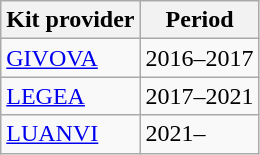<table class="wikitable">
<tr>
<th>Kit provider</th>
<th>Period</th>
</tr>
<tr>
<td> <a href='#'>GIVOVA</a></td>
<td>2016–2017</td>
</tr>
<tr>
<td> <a href='#'>LEGEA</a></td>
<td>2017–2021</td>
</tr>
<tr>
<td> <a href='#'>LUANVI</a></td>
<td>2021–</td>
</tr>
</table>
